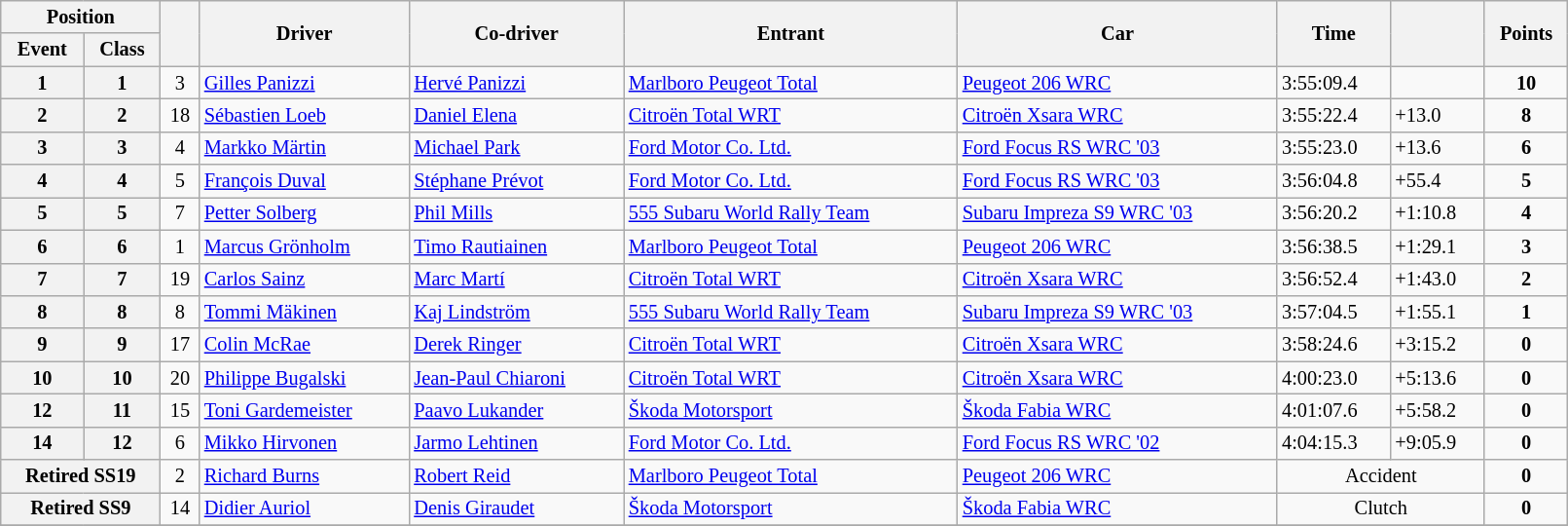<table class="wikitable" width=85% style="font-size: 85%;">
<tr>
<th colspan="2">Position</th>
<th rowspan="2"></th>
<th rowspan="2">Driver</th>
<th rowspan="2">Co-driver</th>
<th rowspan="2">Entrant</th>
<th rowspan="2">Car</th>
<th rowspan="2">Time</th>
<th rowspan="2"></th>
<th rowspan="2">Points</th>
</tr>
<tr>
<th>Event</th>
<th>Class</th>
</tr>
<tr>
<th>1</th>
<th>1</th>
<td align="center">3</td>
<td> <a href='#'>Gilles Panizzi</a></td>
<td> <a href='#'>Hervé Panizzi</a></td>
<td> <a href='#'>Marlboro Peugeot Total</a></td>
<td><a href='#'>Peugeot 206 WRC</a></td>
<td>3:55:09.4</td>
<td></td>
<td align="center"><strong>10</strong></td>
</tr>
<tr>
<th>2</th>
<th>2</th>
<td align="center">18</td>
<td> <a href='#'>Sébastien Loeb</a></td>
<td> <a href='#'>Daniel Elena</a></td>
<td> <a href='#'>Citroën Total WRT</a></td>
<td><a href='#'>Citroën Xsara WRC</a></td>
<td>3:55:22.4</td>
<td>+13.0</td>
<td align="center"><strong>8</strong></td>
</tr>
<tr>
<th>3</th>
<th>3</th>
<td align="center">4</td>
<td> <a href='#'>Markko Märtin</a></td>
<td> <a href='#'>Michael Park</a></td>
<td> <a href='#'>Ford Motor Co. Ltd.</a></td>
<td><a href='#'>Ford Focus RS WRC '03</a></td>
<td>3:55:23.0</td>
<td>+13.6</td>
<td align="center"><strong>6</strong></td>
</tr>
<tr>
<th>4</th>
<th>4</th>
<td align="center">5</td>
<td> <a href='#'>François Duval</a></td>
<td> <a href='#'>Stéphane Prévot</a></td>
<td> <a href='#'>Ford Motor Co. Ltd.</a></td>
<td><a href='#'>Ford Focus RS WRC '03</a></td>
<td>3:56:04.8</td>
<td>+55.4</td>
<td align="center"><strong>5</strong></td>
</tr>
<tr>
<th>5</th>
<th>5</th>
<td align="center">7</td>
<td> <a href='#'>Petter Solberg</a></td>
<td> <a href='#'>Phil Mills</a></td>
<td> <a href='#'>555 Subaru World Rally Team</a></td>
<td><a href='#'>Subaru Impreza S9 WRC '03</a></td>
<td>3:56:20.2</td>
<td>+1:10.8</td>
<td align="center"><strong>4</strong></td>
</tr>
<tr>
<th>6</th>
<th>6</th>
<td align="center">1</td>
<td> <a href='#'>Marcus Grönholm</a></td>
<td> <a href='#'>Timo Rautiainen</a></td>
<td> <a href='#'>Marlboro Peugeot Total</a></td>
<td><a href='#'>Peugeot 206 WRC</a></td>
<td>3:56:38.5</td>
<td>+1:29.1</td>
<td align="center"><strong>3</strong></td>
</tr>
<tr>
<th>7</th>
<th>7</th>
<td align="center">19</td>
<td> <a href='#'>Carlos Sainz</a></td>
<td> <a href='#'>Marc Martí</a></td>
<td> <a href='#'>Citroën Total WRT</a></td>
<td><a href='#'>Citroën Xsara WRC</a></td>
<td>3:56:52.4</td>
<td>+1:43.0</td>
<td align="center"><strong>2</strong></td>
</tr>
<tr>
<th>8</th>
<th>8</th>
<td align="center">8</td>
<td> <a href='#'>Tommi Mäkinen</a></td>
<td> <a href='#'>Kaj Lindström</a></td>
<td> <a href='#'>555 Subaru World Rally Team</a></td>
<td><a href='#'>Subaru Impreza S9 WRC '03</a></td>
<td>3:57:04.5</td>
<td>+1:55.1</td>
<td align="center"><strong>1</strong></td>
</tr>
<tr>
<th>9</th>
<th>9</th>
<td align="center">17</td>
<td> <a href='#'>Colin McRae</a></td>
<td> <a href='#'>Derek Ringer</a></td>
<td> <a href='#'>Citroën Total WRT</a></td>
<td><a href='#'>Citroën Xsara WRC</a></td>
<td>3:58:24.6</td>
<td>+3:15.2</td>
<td align="center"><strong>0</strong></td>
</tr>
<tr>
<th>10</th>
<th>10</th>
<td align="center">20</td>
<td> <a href='#'>Philippe Bugalski</a></td>
<td> <a href='#'>Jean-Paul Chiaroni</a></td>
<td> <a href='#'>Citroën Total WRT</a></td>
<td><a href='#'>Citroën Xsara WRC</a></td>
<td>4:00:23.0</td>
<td>+5:13.6</td>
<td align="center"><strong>0</strong></td>
</tr>
<tr>
<th>12</th>
<th>11</th>
<td align="center">15</td>
<td> <a href='#'>Toni Gardemeister</a></td>
<td> <a href='#'>Paavo Lukander</a></td>
<td> <a href='#'>Škoda Motorsport</a></td>
<td><a href='#'>Škoda Fabia WRC</a></td>
<td>4:01:07.6</td>
<td>+5:58.2</td>
<td align="center"><strong>0</strong></td>
</tr>
<tr>
<th>14</th>
<th>12</th>
<td align="center">6</td>
<td> <a href='#'>Mikko Hirvonen</a></td>
<td> <a href='#'>Jarmo Lehtinen</a></td>
<td> <a href='#'>Ford Motor Co. Ltd.</a></td>
<td><a href='#'>Ford Focus RS WRC '02</a></td>
<td>4:04:15.3</td>
<td>+9:05.9</td>
<td align="center"><strong>0</strong></td>
</tr>
<tr>
<th colspan="2">Retired SS19</th>
<td align="center">2</td>
<td> <a href='#'>Richard Burns</a></td>
<td> <a href='#'>Robert Reid</a></td>
<td> <a href='#'>Marlboro Peugeot Total</a></td>
<td><a href='#'>Peugeot 206 WRC</a></td>
<td align="center" colspan="2">Accident</td>
<td align="center"><strong>0</strong></td>
</tr>
<tr>
<th colspan="2">Retired SS9</th>
<td align="center">14</td>
<td> <a href='#'>Didier Auriol</a></td>
<td> <a href='#'>Denis Giraudet</a></td>
<td> <a href='#'>Škoda Motorsport</a></td>
<td><a href='#'>Škoda Fabia WRC</a></td>
<td align="center" colspan="2">Clutch</td>
<td align="center"><strong>0</strong></td>
</tr>
<tr>
</tr>
</table>
